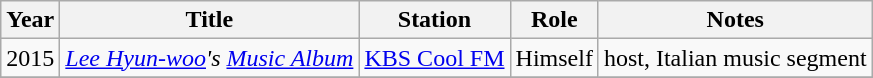<table class="wikitable sortable">
<tr>
<th>Year</th>
<th>Title</th>
<th>Station</th>
<th>Role</th>
<th>Notes</th>
</tr>
<tr>
<td>2015</td>
<td><em><a href='#'>Lee Hyun-woo</a>'s <a href='#'>Music Album</a> </em></td>
<td><a href='#'>KBS Cool FM</a></td>
<td>Himself</td>
<td>host, Italian music segment</td>
</tr>
<tr>
</tr>
</table>
